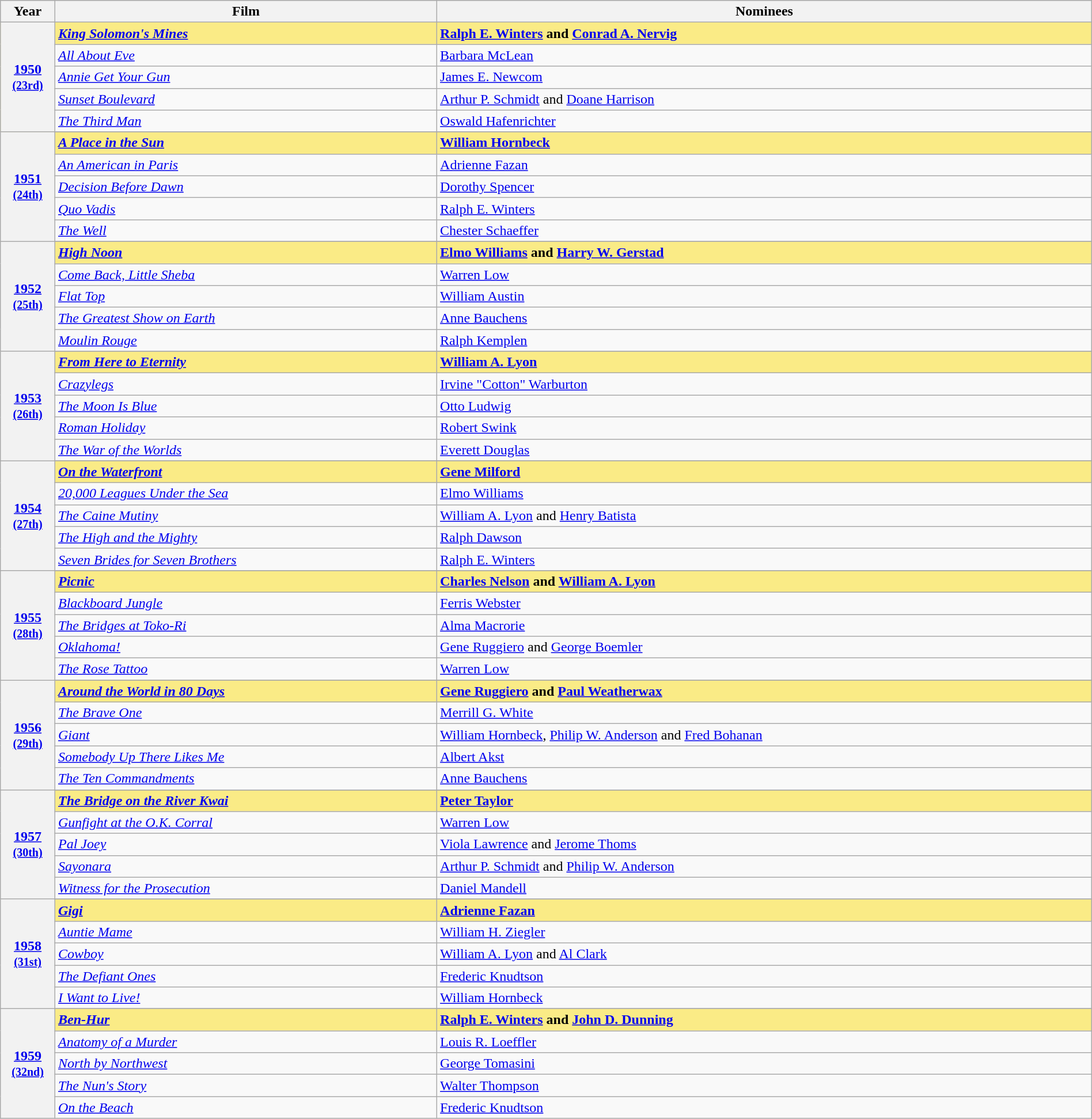<table class="wikitable" style="width:100%">
<tr bgcolor="#bebebe">
<th width="5%">Year</th>
<th width="35%">Film</th>
<th width="60%">Nominees</th>
</tr>
<tr style="background:#FAEB86">
<th rowspan="5"><a href='#'>1950</a><br><small><a href='#'>(23rd)</a></small></th>
<td><strong><em><a href='#'>King Solomon's Mines</a></em></strong></td>
<td><strong><a href='#'>Ralph E. Winters</a> and <a href='#'>Conrad A. Nervig</a></strong></td>
</tr>
<tr>
<td><em><a href='#'>All About Eve</a></em></td>
<td><a href='#'>Barbara McLean</a></td>
</tr>
<tr>
<td><em><a href='#'>Annie Get Your Gun</a></em></td>
<td><a href='#'>James E. Newcom</a></td>
</tr>
<tr>
<td><em><a href='#'>Sunset Boulevard</a></em></td>
<td><a href='#'>Arthur P. Schmidt</a> and <a href='#'>Doane Harrison</a></td>
</tr>
<tr>
<td><em><a href='#'>The Third Man</a></em></td>
<td><a href='#'>Oswald Hafenrichter</a></td>
</tr>
<tr>
<th rowspan="6" style="text-align:center"><a href='#'>1951</a><br><small><a href='#'>(24th)</a></small></th>
</tr>
<tr style="background:#FAEB86">
<td><strong><em><a href='#'>A Place in the Sun</a></em></strong></td>
<td><strong><a href='#'>William Hornbeck</a></strong></td>
</tr>
<tr>
<td><em><a href='#'>An American in Paris</a></em></td>
<td><a href='#'>Adrienne Fazan</a></td>
</tr>
<tr>
<td><em><a href='#'>Decision Before Dawn</a></em></td>
<td><a href='#'>Dorothy Spencer</a></td>
</tr>
<tr>
<td><em><a href='#'>Quo Vadis</a></em></td>
<td><a href='#'>Ralph E. Winters</a></td>
</tr>
<tr>
<td><em><a href='#'>The Well</a></em></td>
<td><a href='#'>Chester Schaeffer</a></td>
</tr>
<tr>
<th rowspan="6" style="text-align:center"><a href='#'>1952</a><br><small><a href='#'>(25th)</a></small></th>
</tr>
<tr style="background:#FAEB86">
<td><strong><em><a href='#'>High Noon</a></em></strong></td>
<td><strong><a href='#'>Elmo Williams</a> and <a href='#'>Harry W. Gerstad</a></strong></td>
</tr>
<tr>
<td><em><a href='#'>Come Back, Little Sheba</a></em></td>
<td><a href='#'>Warren Low</a></td>
</tr>
<tr>
<td><em><a href='#'>Flat Top</a></em></td>
<td><a href='#'>William Austin</a></td>
</tr>
<tr>
<td><em><a href='#'>The Greatest Show on Earth</a></em></td>
<td><a href='#'>Anne Bauchens</a></td>
</tr>
<tr>
<td><em><a href='#'>Moulin Rouge</a></em></td>
<td><a href='#'>Ralph Kemplen</a></td>
</tr>
<tr>
<th rowspan="6" style="text-align:center"><a href='#'>1953</a><br><small><a href='#'>(26th)</a></small></th>
</tr>
<tr style="background:#FAEB86">
<td><strong><em><a href='#'>From Here to Eternity</a></em></strong></td>
<td><strong><a href='#'>William A. Lyon</a></strong></td>
</tr>
<tr>
<td><em><a href='#'>Crazylegs</a></em></td>
<td><a href='#'>Irvine "Cotton" Warburton</a></td>
</tr>
<tr>
<td><em><a href='#'>The Moon Is Blue</a></em></td>
<td><a href='#'>Otto Ludwig</a></td>
</tr>
<tr>
<td><em><a href='#'>Roman Holiday</a></em></td>
<td><a href='#'>Robert Swink</a></td>
</tr>
<tr>
<td><em><a href='#'>The War of the Worlds</a></em></td>
<td><a href='#'>Everett Douglas</a></td>
</tr>
<tr>
<th rowspan="6" style="text-align:center"><a href='#'>1954</a><br><small><a href='#'>(27th)</a></small></th>
</tr>
<tr style="background:#FAEB86">
<td><strong><em><a href='#'>On the Waterfront</a></em></strong></td>
<td><strong><a href='#'>Gene Milford</a></strong></td>
</tr>
<tr>
<td><em><a href='#'>20,000 Leagues Under the Sea</a></em></td>
<td><a href='#'>Elmo Williams</a></td>
</tr>
<tr>
<td><em><a href='#'>The Caine Mutiny</a></em></td>
<td><a href='#'>William A. Lyon</a> and <a href='#'>Henry Batista</a></td>
</tr>
<tr>
<td><em><a href='#'>The High and the Mighty</a></em></td>
<td><a href='#'>Ralph Dawson</a></td>
</tr>
<tr>
<td><em><a href='#'>Seven Brides for Seven Brothers</a></em></td>
<td><a href='#'>Ralph E. Winters</a></td>
</tr>
<tr>
<th rowspan="6" style="text-align:center"><a href='#'>1955</a><br><small><a href='#'>(28th)</a></small></th>
</tr>
<tr style="background:#FAEB86">
<td><strong><em><a href='#'>Picnic</a></em></strong></td>
<td><strong><a href='#'>Charles Nelson</a> and <a href='#'>William A. Lyon</a></strong></td>
</tr>
<tr>
<td><em><a href='#'>Blackboard Jungle</a></em></td>
<td><a href='#'>Ferris Webster</a></td>
</tr>
<tr>
<td><em><a href='#'>The Bridges at Toko-Ri</a></em></td>
<td><a href='#'>Alma Macrorie</a></td>
</tr>
<tr>
<td><em><a href='#'>Oklahoma!</a></em></td>
<td><a href='#'>Gene Ruggiero</a> and <a href='#'>George Boemler</a></td>
</tr>
<tr>
<td><em><a href='#'>The Rose Tattoo</a></em></td>
<td><a href='#'>Warren Low</a></td>
</tr>
<tr>
<th rowspan="6" style="text-align:center"><a href='#'>1956</a><br><small><a href='#'>(29th)</a></small></th>
</tr>
<tr style="background:#FAEB86">
<td><strong><em><a href='#'>Around the World in 80 Days</a></em></strong></td>
<td><strong><a href='#'>Gene Ruggiero</a> and <a href='#'>Paul Weatherwax</a></strong></td>
</tr>
<tr>
<td><em><a href='#'>The Brave One</a></em></td>
<td><a href='#'>Merrill G. White</a></td>
</tr>
<tr>
<td><em><a href='#'>Giant</a></em></td>
<td><a href='#'>William Hornbeck</a>, <a href='#'>Philip W. Anderson</a> and <a href='#'>Fred Bohanan</a></td>
</tr>
<tr>
<td><em><a href='#'>Somebody Up There Likes Me</a></em></td>
<td><a href='#'>Albert Akst</a></td>
</tr>
<tr>
<td><em><a href='#'>The Ten Commandments</a></em></td>
<td><a href='#'>Anne Bauchens</a></td>
</tr>
<tr>
<th rowspan="6" style="text-align:center"><a href='#'>1957</a><br><small><a href='#'>(30th)</a></small></th>
</tr>
<tr style="background:#FAEB86">
<td><strong><em><a href='#'>The Bridge on the River Kwai</a></em></strong></td>
<td><strong><a href='#'>Peter Taylor</a></strong></td>
</tr>
<tr>
<td><em><a href='#'>Gunfight at the O.K. Corral</a></em></td>
<td><a href='#'>Warren Low</a></td>
</tr>
<tr>
<td><em><a href='#'>Pal Joey</a></em></td>
<td><a href='#'>Viola Lawrence</a> and <a href='#'>Jerome Thoms</a></td>
</tr>
<tr>
<td><em><a href='#'>Sayonara</a></em></td>
<td><a href='#'>Arthur P. Schmidt</a> and <a href='#'>Philip W. Anderson</a></td>
</tr>
<tr>
<td><em><a href='#'>Witness for the Prosecution</a></em></td>
<td><a href='#'>Daniel Mandell</a></td>
</tr>
<tr>
<th rowspan="6" style="text-align:center"><a href='#'>1958</a><br><small><a href='#'>(31st)</a></small></th>
</tr>
<tr style="background:#FAEB86">
<td><strong><em><a href='#'>Gigi</a></em></strong></td>
<td><strong><a href='#'>Adrienne Fazan</a></strong></td>
</tr>
<tr>
<td><em><a href='#'>Auntie Mame</a></em></td>
<td><a href='#'>William H. Ziegler</a></td>
</tr>
<tr>
<td><em><a href='#'>Cowboy</a></em></td>
<td><a href='#'>William A. Lyon</a> and <a href='#'>Al Clark</a></td>
</tr>
<tr>
<td><em><a href='#'>The Defiant Ones</a></em></td>
<td><a href='#'>Frederic Knudtson</a></td>
</tr>
<tr>
<td><em><a href='#'>I Want to Live!</a></em></td>
<td><a href='#'>William Hornbeck</a></td>
</tr>
<tr>
<th rowspan="6" style="text-align:center"><a href='#'>1959</a><br><small><a href='#'>(32nd)</a></small></th>
</tr>
<tr style="background:#FAEB86">
<td><strong><em><a href='#'>Ben-Hur</a></em></strong></td>
<td><strong><a href='#'>Ralph E. Winters</a> and <a href='#'>John D. Dunning</a></strong></td>
</tr>
<tr>
<td><em><a href='#'>Anatomy of a Murder</a></em></td>
<td><a href='#'>Louis R. Loeffler</a></td>
</tr>
<tr>
<td><em><a href='#'>North by Northwest</a></em></td>
<td><a href='#'>George Tomasini</a></td>
</tr>
<tr>
<td><em><a href='#'>The Nun's Story</a></em></td>
<td><a href='#'>Walter Thompson</a></td>
</tr>
<tr>
<td><em><a href='#'>On the Beach</a></em></td>
<td><a href='#'>Frederic Knudtson</a></td>
</tr>
</table>
